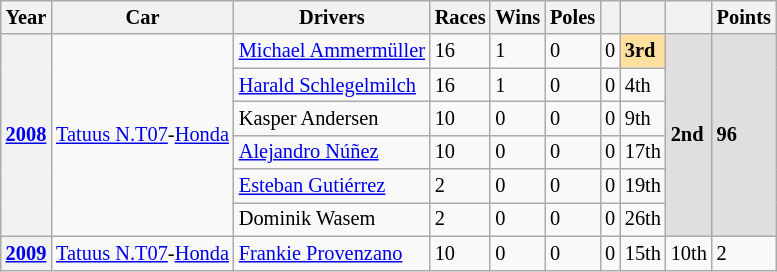<table class="wikitable" style="font-size:85%">
<tr>
<th>Year</th>
<th>Car</th>
<th>Drivers</th>
<th>Races</th>
<th>Wins</th>
<th>Poles</th>
<th></th>
<th></th>
<th></th>
<th>Points</th>
</tr>
<tr>
<th rowspan=6><a href='#'>2008</a></th>
<td rowspan=6><a href='#'>Tatuus N.T07</a>-<a href='#'>Honda</a></td>
<td> <a href='#'>Michael Ammermüller</a></td>
<td>16</td>
<td>1</td>
<td>0</td>
<td>0</td>
<td style="background:#ffdf9f;"><strong>3rd</strong></td>
<td rowspan=6 style="background:#dfdfdf;"><strong>2nd</strong></td>
<td rowspan=6 style="background:#dfdfdf;"><strong>96</strong></td>
</tr>
<tr>
<td> <a href='#'>Harald Schlegelmilch</a></td>
<td>16</td>
<td>1</td>
<td>0</td>
<td>0</td>
<td>4th</td>
</tr>
<tr>
<td> Kasper Andersen</td>
<td>10</td>
<td>0</td>
<td>0</td>
<td>0</td>
<td>9th</td>
</tr>
<tr>
<td> <a href='#'>Alejandro Núñez</a></td>
<td>10</td>
<td>0</td>
<td>0</td>
<td>0</td>
<td>17th</td>
</tr>
<tr>
<td> <a href='#'>Esteban Gutiérrez</a></td>
<td>2</td>
<td>0</td>
<td>0</td>
<td>0</td>
<td>19th</td>
</tr>
<tr>
<td> Dominik Wasem</td>
<td>2</td>
<td>0</td>
<td>0</td>
<td>0</td>
<td>26th</td>
</tr>
<tr>
<th><a href='#'>2009</a></th>
<td><a href='#'>Tatuus N.T07</a>-<a href='#'>Honda</a></td>
<td> <a href='#'>Frankie Provenzano</a></td>
<td>10</td>
<td>0</td>
<td>0</td>
<td>0</td>
<td>15th</td>
<td>10th</td>
<td>2</td>
</tr>
</table>
